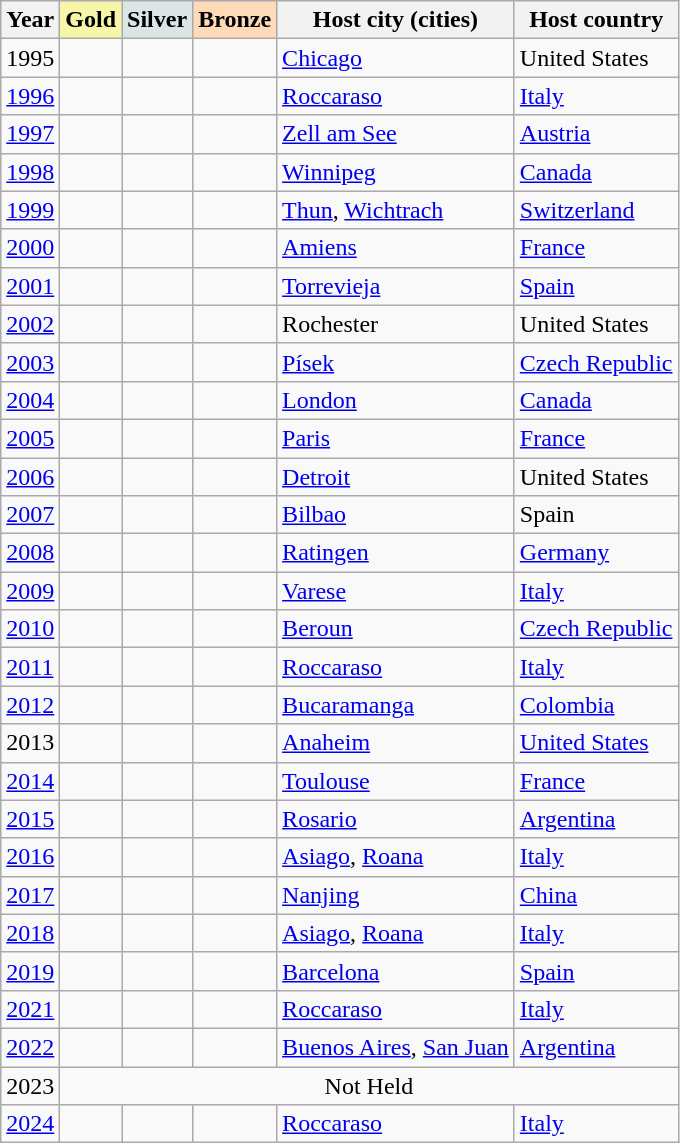<table class="wikitable sortable">
<tr bgcolor="#efefef" align=left>
<th>Year</th>
<th style="background-color: #F7F6A8;"> Gold</th>
<th style="background-color: #DCE5E5;"> Silver</th>
<th style="background-color: #FFDAB9;"> Bronze</th>
<th>Host city (cities)</th>
<th>Host country</th>
</tr>
<tr>
<td>1995</td>
<td></td>
<td></td>
<td></td>
<td><a href='#'>Chicago</a></td>
<td>United States</td>
</tr>
<tr>
<td><a href='#'>1996</a></td>
<td></td>
<td></td>
<td></td>
<td><a href='#'>Roccaraso</a></td>
<td><a href='#'>Italy</a></td>
</tr>
<tr>
<td><a href='#'>1997</a></td>
<td></td>
<td></td>
<td></td>
<td><a href='#'>Zell am See</a></td>
<td><a href='#'>Austria</a></td>
</tr>
<tr>
<td><a href='#'>1998</a></td>
<td></td>
<td></td>
<td></td>
<td><a href='#'>Winnipeg</a></td>
<td><a href='#'>Canada</a></td>
</tr>
<tr>
<td><a href='#'>1999</a></td>
<td></td>
<td></td>
<td></td>
<td><a href='#'>Thun</a>, <a href='#'>Wichtrach</a></td>
<td><a href='#'>Switzerland</a></td>
</tr>
<tr>
<td><a href='#'>2000</a></td>
<td></td>
<td></td>
<td></td>
<td><a href='#'>Amiens</a></td>
<td><a href='#'>France</a></td>
</tr>
<tr>
<td><a href='#'>2001</a></td>
<td></td>
<td></td>
<td></td>
<td><a href='#'>Torrevieja</a></td>
<td><a href='#'>Spain</a></td>
</tr>
<tr>
<td><a href='#'>2002</a></td>
<td></td>
<td></td>
<td></td>
<td>Rochester</td>
<td>United States</td>
</tr>
<tr>
<td><a href='#'>2003</a></td>
<td></td>
<td></td>
<td></td>
<td><a href='#'>Písek</a></td>
<td><a href='#'>Czech Republic</a></td>
</tr>
<tr>
<td><a href='#'>2004</a></td>
<td></td>
<td></td>
<td></td>
<td><a href='#'>London</a></td>
<td><a href='#'>Canada</a></td>
</tr>
<tr>
<td><a href='#'>2005</a></td>
<td></td>
<td></td>
<td></td>
<td><a href='#'>Paris</a></td>
<td><a href='#'>France</a></td>
</tr>
<tr>
<td><a href='#'>2006</a></td>
<td></td>
<td></td>
<td></td>
<td><a href='#'>Detroit</a></td>
<td>United States</td>
</tr>
<tr>
<td><a href='#'>2007</a></td>
<td></td>
<td></td>
<td></td>
<td><a href='#'>Bilbao</a></td>
<td>Spain</td>
</tr>
<tr>
<td><a href='#'>2008</a></td>
<td></td>
<td></td>
<td></td>
<td><a href='#'>Ratingen</a></td>
<td><a href='#'>Germany</a></td>
</tr>
<tr>
<td><a href='#'>2009</a></td>
<td></td>
<td></td>
<td></td>
<td><a href='#'>Varese</a></td>
<td><a href='#'>Italy</a></td>
</tr>
<tr>
<td><a href='#'>2010</a></td>
<td></td>
<td></td>
<td></td>
<td><a href='#'>Beroun</a></td>
<td><a href='#'>Czech Republic</a></td>
</tr>
<tr>
<td><a href='#'>2011</a></td>
<td></td>
<td></td>
<td></td>
<td><a href='#'>Roccaraso</a></td>
<td><a href='#'>Italy</a></td>
</tr>
<tr>
<td><a href='#'>2012</a></td>
<td></td>
<td></td>
<td></td>
<td><a href='#'>Bucaramanga</a></td>
<td><a href='#'>Colombia</a></td>
</tr>
<tr>
<td>2013</td>
<td></td>
<td></td>
<td></td>
<td><a href='#'>Anaheim</a></td>
<td><a href='#'>United States</a></td>
</tr>
<tr>
<td><a href='#'>2014</a></td>
<td></td>
<td></td>
<td></td>
<td><a href='#'>Toulouse</a></td>
<td><a href='#'>France</a></td>
</tr>
<tr>
<td><a href='#'>2015</a></td>
<td></td>
<td></td>
<td></td>
<td><a href='#'>Rosario</a></td>
<td><a href='#'>Argentina</a></td>
</tr>
<tr>
<td><a href='#'>2016</a></td>
<td></td>
<td></td>
<td></td>
<td><a href='#'>Asiago</a>, <a href='#'>Roana</a></td>
<td><a href='#'>Italy</a></td>
</tr>
<tr>
<td><a href='#'>2017</a></td>
<td></td>
<td></td>
<td></td>
<td><a href='#'>Nanjing</a></td>
<td><a href='#'>China</a></td>
</tr>
<tr>
<td><a href='#'>2018</a></td>
<td></td>
<td></td>
<td></td>
<td><a href='#'>Asiago</a>, <a href='#'>Roana</a></td>
<td><a href='#'>Italy</a></td>
</tr>
<tr>
<td><a href='#'>2019</a></td>
<td></td>
<td></td>
<td></td>
<td><a href='#'>Barcelona</a></td>
<td><a href='#'>Spain</a></td>
</tr>
<tr>
<td><a href='#'>2021</a></td>
<td></td>
<td></td>
<td></td>
<td><a href='#'>Roccaraso</a></td>
<td><a href='#'>Italy</a></td>
</tr>
<tr>
<td><a href='#'>2022</a></td>
<td></td>
<td></td>
<td></td>
<td><a href='#'>Buenos Aires</a>, <a href='#'>San Juan</a></td>
<td><a href='#'>Argentina</a></td>
</tr>
<tr>
<td>2023</td>
<td align=center colspan="5">Not Held</td>
</tr>
<tr>
<td><a href='#'>2024</a></td>
<td></td>
<td></td>
<td></td>
<td><a href='#'>Roccaraso</a></td>
<td><a href='#'>Italy</a></td>
</tr>
</table>
